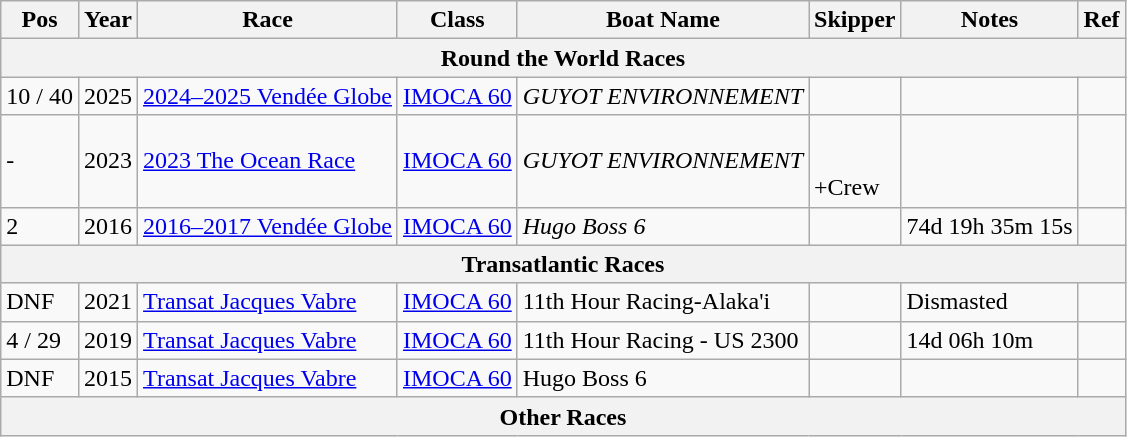<table class="wikitable sortable">
<tr>
<th>Pos</th>
<th>Year</th>
<th>Race</th>
<th>Class</th>
<th>Boat Name</th>
<th>Skipper</th>
<th>Notes</th>
<th>Ref</th>
</tr>
<tr>
<th colspan = 8><strong>Round the World Races</strong></th>
</tr>
<tr>
<td>10 / 40</td>
<td>2025</td>
<td><a href='#'>2024–2025 Vendée Globe</a></td>
<td><a href='#'>IMOCA 60</a></td>
<td><em>GUYOT ENVIRONNEMENT</em></td>
<td></td>
<td></td>
</tr>
<tr>
<td>-</td>
<td>2023</td>
<td><a href='#'>2023 The Ocean Race</a></td>
<td><a href='#'>IMOCA 60</a></td>
<td><em>GUYOT ENVIRONNEMENT</em></td>
<td><br><br>+Crew</td>
<td></td>
<td></td>
</tr>
<tr>
<td>2</td>
<td>2016</td>
<td><a href='#'>2016–2017 Vendée Globe</a></td>
<td><a href='#'>IMOCA 60</a></td>
<td><em>Hugo Boss 6</em></td>
<td></td>
<td>74d 19h 35m 15s</td>
<td></td>
</tr>
<tr>
<th colspan = 8><strong>Transatlantic Races</strong></th>
</tr>
<tr>
<td>DNF</td>
<td>2021</td>
<td><a href='#'>Transat Jacques Vabre</a></td>
<td><a href='#'>IMOCA 60</a></td>
<td>11th Hour Racing-Alaka'i</td>
<td> <br> </td>
<td>Dismasted</td>
<td></td>
</tr>
<tr>
<td>4 / 29</td>
<td>2019</td>
<td><a href='#'>Transat Jacques Vabre</a></td>
<td><a href='#'>IMOCA 60</a></td>
<td>11th Hour Racing - US 2300</td>
<td> <br> </td>
<td>14d 06h 10m</td>
<td></td>
</tr>
<tr>
<td>DNF</td>
<td>2015</td>
<td><a href='#'>Transat Jacques Vabre</a></td>
<td><a href='#'>IMOCA 60</a></td>
<td>Hugo Boss 6</td>
<td> <br> </td>
<td></td>
<td></td>
</tr>
<tr>
<th colspan = 8><strong>Other Races</strong></th>
</tr>
</table>
